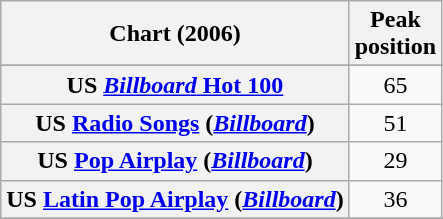<table class="wikitable sortable plainrowheaders" style="text-align:center">
<tr>
<th>Chart (2006)</th>
<th>Peak<br>position</th>
</tr>
<tr>
</tr>
<tr>
<th scope="row">US <a href='#'><em>Billboard</em> Hot 100</a></th>
<td align="center">65</td>
</tr>
<tr>
<th scope="row">US <a href='#'>Radio Songs</a> (<a href='#'><em>Billboard</em></a>)</th>
<td align="center">51</td>
</tr>
<tr>
<th scope="row">US <a href='#'>Pop Airplay</a> (<a href='#'><em>Billboard</em></a>)</th>
<td align="center">29</td>
</tr>
<tr>
<th scope="row">US <a href='#'>Latin Pop Airplay</a> (<a href='#'><em>Billboard</em></a>)</th>
<td align="center">36</td>
</tr>
<tr>
</tr>
</table>
